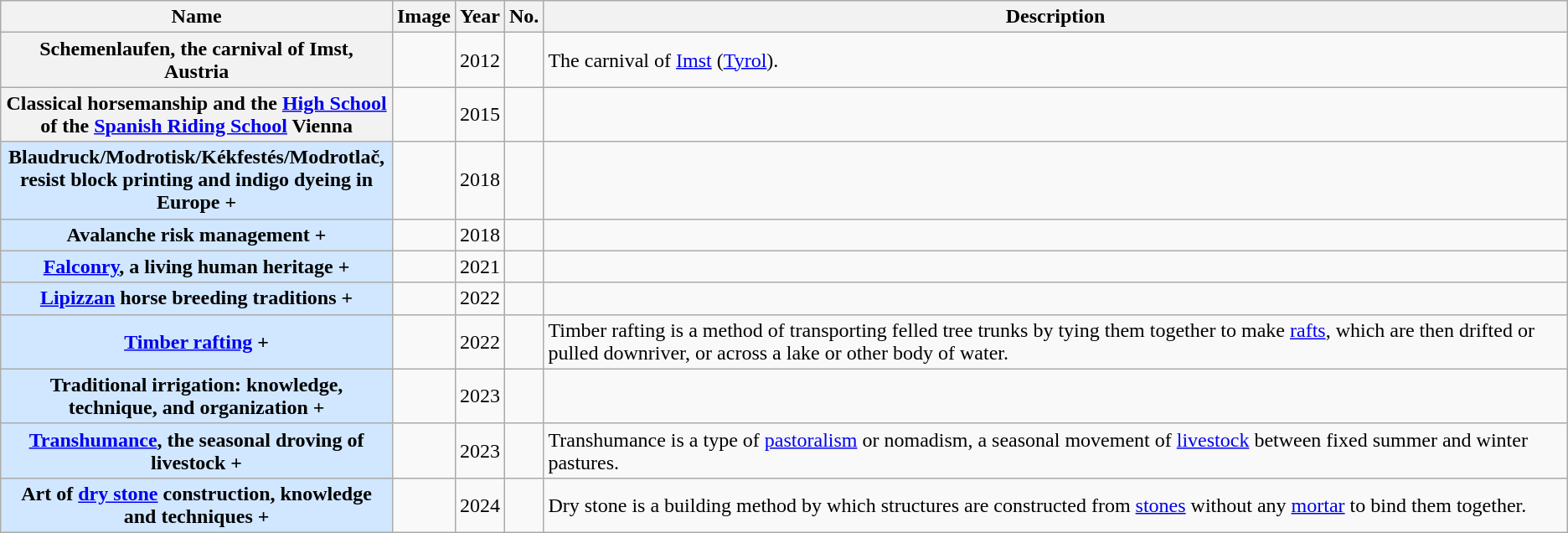<table class="wikitable sortable plainrowheaders">
<tr>
<th style="width:25%">Name</th>
<th class="unsortable">Image</th>
<th>Year</th>
<th>No.</th>
<th class="unsortable">Description</th>
</tr>
<tr>
<th scope="row">Schemenlaufen, the carnival of Imst, Austria</th>
<td></td>
<td>2012</td>
<td></td>
<td>The carnival of <a href='#'>Imst</a> (<a href='#'>Tyrol</a>).</td>
</tr>
<tr>
<th scope="row">Classical horsemanship and the <a href='#'>High School</a> of the <a href='#'>Spanish Riding School</a> Vienna</th>
<td></td>
<td>2015</td>
<td></td>
<td></td>
</tr>
<tr>
<th scope="row" style="background:#D0E7FF;">Blaudruck/Modrotisk/Kékfestés/Modrotlač, resist block printing and indigo dyeing in Europe +</th>
<td></td>
<td>2018</td>
<td></td>
<td></td>
</tr>
<tr>
<th scope="row" style="background:#D0E7FF;">Avalanche risk management +</th>
<td></td>
<td>2018</td>
<td></td>
<td></td>
</tr>
<tr>
<th scope="row" style="background:#D0E7FF;"><a href='#'>Falconry</a>, a living human heritage +</th>
<td></td>
<td>2021</td>
<td></td>
<td></td>
</tr>
<tr>
<th scope="row" style="background:#D0E7FF;"><a href='#'>Lipizzan</a> horse breeding traditions +</th>
<td></td>
<td>2022</td>
<td></td>
<td></td>
</tr>
<tr>
<th scope="row" style="background:#D0E7FF;"><a href='#'>Timber rafting</a> +</th>
<td></td>
<td>2022</td>
<td></td>
<td>Timber rafting is a method of transporting felled tree trunks by tying them together to make <a href='#'>rafts</a>, which are then drifted or pulled downriver, or across a lake or other body of water.</td>
</tr>
<tr>
<th scope="row" style="background:#D0E7FF;">Traditional irrigation: knowledge, technique, and organization +</th>
<td></td>
<td>2023</td>
<td></td>
<td></td>
</tr>
<tr>
<th scope="row" style="background:#D0E7FF;"><a href='#'>Transhumance</a>, the seasonal droving of livestock +</th>
<td></td>
<td>2023</td>
<td></td>
<td>Transhumance is a type of <a href='#'>pastoralism</a> or nomadism, a seasonal movement of <a href='#'>livestock</a> between fixed summer and winter pastures.</td>
</tr>
<tr>
<th scope="row" style="background:#D0E7FF;">Art of <a href='#'>dry stone</a> construction, knowledge and techniques +</th>
<td></td>
<td>2024</td>
<td></td>
<td>Dry stone is a building method by which structures are constructed from <a href='#'>stones</a> without any <a href='#'>mortar</a> to bind them together.</td>
</tr>
</table>
